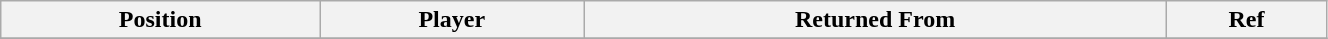<table class="wikitable sortable" style="width:70%; text-align:center; font-size:100%; text-align:left;">
<tr>
<th>Position</th>
<th>Player</th>
<th>Returned From</th>
<th>Ref</th>
</tr>
<tr>
</tr>
</table>
